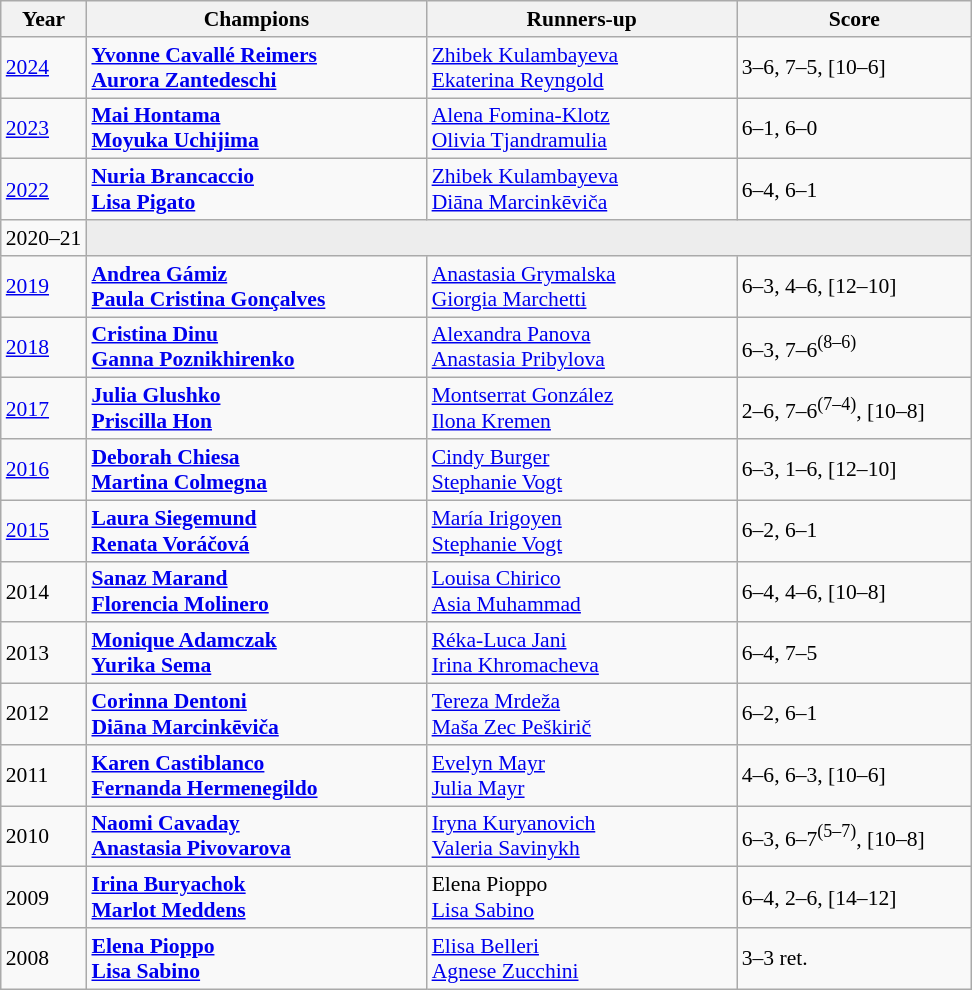<table class="wikitable" style="font-size:90%">
<tr>
<th>Year</th>
<th width="220">Champions</th>
<th width="200">Runners-up</th>
<th width="150">Score</th>
</tr>
<tr>
<td><a href='#'>2024</a></td>
<td> <strong><a href='#'>Yvonne Cavallé Reimers</a></strong> <br>  <strong><a href='#'>Aurora Zantedeschi</a></strong></td>
<td> <a href='#'>Zhibek Kulambayeva</a> <br>  <a href='#'>Ekaterina Reyngold</a></td>
<td>3–6, 7–5, [10–6]</td>
</tr>
<tr>
<td><a href='#'>2023</a></td>
<td> <strong><a href='#'>Mai Hontama</a></strong> <br>  <strong><a href='#'>Moyuka Uchijima</a></strong></td>
<td> <a href='#'>Alena Fomina-Klotz</a> <br>  <a href='#'>Olivia Tjandramulia</a></td>
<td>6–1, 6–0</td>
</tr>
<tr>
<td><a href='#'>2022</a></td>
<td> <strong><a href='#'>Nuria Brancaccio</a></strong> <br>  <strong><a href='#'>Lisa Pigato</a></strong></td>
<td> <a href='#'>Zhibek Kulambayeva</a> <br>  <a href='#'>Diāna Marcinkēviča</a></td>
<td>6–4, 6–1</td>
</tr>
<tr>
<td>2020–21</td>
<td colspan=3 bgcolor="#ededed"></td>
</tr>
<tr>
<td><a href='#'>2019</a></td>
<td> <strong><a href='#'>Andrea Gámiz</a></strong> <br>  <strong><a href='#'>Paula Cristina Gonçalves</a></strong></td>
<td> <a href='#'>Anastasia Grymalska</a> <br>  <a href='#'>Giorgia Marchetti</a></td>
<td>6–3, 4–6, [12–10]</td>
</tr>
<tr>
<td><a href='#'>2018</a></td>
<td> <strong><a href='#'>Cristina Dinu</a></strong> <br>  <strong><a href='#'>Ganna Poznikhirenko</a></strong></td>
<td> <a href='#'>Alexandra Panova</a> <br>  <a href='#'>Anastasia Pribylova</a></td>
<td>6–3, 7–6<sup>(8–6)</sup></td>
</tr>
<tr>
<td><a href='#'>2017</a></td>
<td> <strong><a href='#'>Julia Glushko</a></strong> <br>  <strong><a href='#'>Priscilla Hon</a></strong></td>
<td> <a href='#'>Montserrat González</a> <br>  <a href='#'>Ilona Kremen</a></td>
<td>2–6, 7–6<sup>(7–4)</sup>, [10–8]</td>
</tr>
<tr>
<td><a href='#'>2016</a></td>
<td> <strong><a href='#'>Deborah Chiesa</a></strong> <br>  <strong><a href='#'>Martina Colmegna</a></strong></td>
<td> <a href='#'>Cindy Burger</a> <br>  <a href='#'>Stephanie Vogt</a></td>
<td>6–3, 1–6, [12–10]</td>
</tr>
<tr>
<td><a href='#'>2015</a></td>
<td> <strong><a href='#'>Laura Siegemund</a></strong> <br>  <strong><a href='#'>Renata Voráčová</a></strong></td>
<td> <a href='#'>María Irigoyen</a> <br>  <a href='#'>Stephanie Vogt</a></td>
<td>6–2, 6–1</td>
</tr>
<tr>
<td>2014</td>
<td> <strong><a href='#'>Sanaz Marand</a></strong> <br>  <strong><a href='#'>Florencia Molinero</a></strong></td>
<td> <a href='#'>Louisa Chirico</a> <br>  <a href='#'>Asia Muhammad</a></td>
<td>6–4, 4–6, [10–8]</td>
</tr>
<tr>
<td>2013</td>
<td> <strong><a href='#'>Monique Adamczak</a></strong> <br>  <strong><a href='#'>Yurika Sema</a></strong></td>
<td> <a href='#'>Réka-Luca Jani</a> <br>  <a href='#'>Irina Khromacheva</a></td>
<td>6–4, 7–5</td>
</tr>
<tr>
<td>2012</td>
<td> <strong><a href='#'>Corinna Dentoni</a></strong> <br>  <strong><a href='#'>Diāna Marcinkēviča</a></strong></td>
<td> <a href='#'>Tereza Mrdeža</a> <br>  <a href='#'>Maša Zec Peškirič</a></td>
<td>6–2, 6–1</td>
</tr>
<tr>
<td>2011</td>
<td> <strong><a href='#'>Karen Castiblanco</a></strong> <br>  <strong><a href='#'>Fernanda Hermenegildo</a></strong></td>
<td> <a href='#'>Evelyn Mayr</a> <br>  <a href='#'>Julia Mayr</a></td>
<td>4–6, 6–3, [10–6]</td>
</tr>
<tr>
<td>2010</td>
<td> <strong><a href='#'>Naomi Cavaday</a></strong> <br>  <strong><a href='#'>Anastasia Pivovarova</a></strong></td>
<td> <a href='#'>Iryna Kuryanovich</a> <br>  <a href='#'>Valeria Savinykh</a></td>
<td>6–3, 6–7<sup>(5–7)</sup>, [10–8]</td>
</tr>
<tr>
<td>2009</td>
<td> <strong><a href='#'>Irina Buryachok</a></strong> <br>  <strong><a href='#'>Marlot Meddens</a></strong></td>
<td> Elena Pioppo <br>  <a href='#'>Lisa Sabino</a></td>
<td>6–4, 2–6, [14–12]</td>
</tr>
<tr>
<td>2008</td>
<td> <strong><a href='#'>Elena Pioppo</a></strong> <br>  <strong><a href='#'>Lisa Sabino</a></strong></td>
<td> <a href='#'>Elisa Belleri</a> <br>  <a href='#'>Agnese Zucchini</a></td>
<td>3–3 ret.</td>
</tr>
</table>
